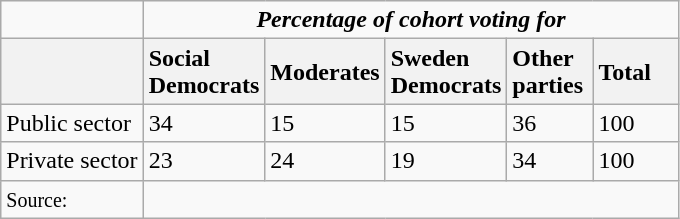<table style="float:left;"  class="wikitable">
<tr>
<td></td>
<td colspan=5 style="text-align:center;"><strong><em>Percentage of cohort voting for</em></strong></td>
</tr>
<tr>
<th></th>
<th style="text-align:left; width:50px;">Social Democrats</th>
<th style="text-align:left; width:50px;">Moderates</th>
<th style="text-align:left; width:50px;">Sweden Democrats</th>
<th style="text-align:left; width:50px;">Other parties</th>
<th style="text-align:left; width:50px;">Total</th>
</tr>
<tr>
<td>Public sector</td>
<td>34</td>
<td>15</td>
<td>15</td>
<td>36</td>
<td>100</td>
</tr>
<tr>
<td>Private sector</td>
<td>23</td>
<td>24</td>
<td>19</td>
<td>34</td>
<td>100</td>
</tr>
<tr>
<td><small>Source:</small></td>
<td colspan=5></td>
</tr>
</table>
